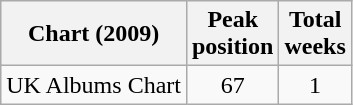<table class="wikitable sortable">
<tr>
<th>Chart (2009)</th>
<th>Peak<br>position</th>
<th>Total<br>weeks</th>
</tr>
<tr>
<td align="left">UK Albums Chart</td>
<td style="text-align:center;">67</td>
<td style="text-align:center;">1</td>
</tr>
</table>
